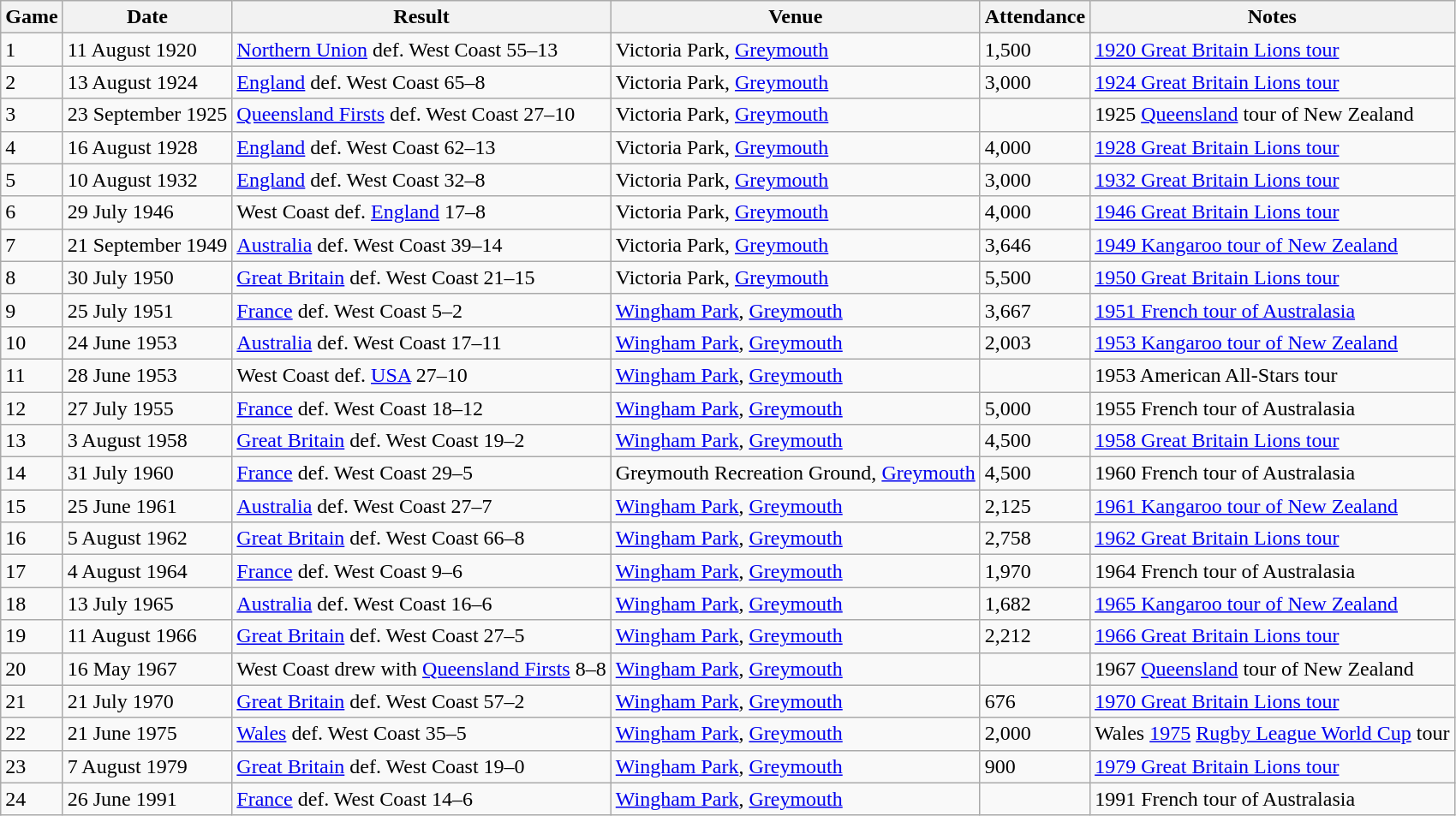<table class="wikitable">
<tr>
<th>Game</th>
<th>Date</th>
<th>Result</th>
<th>Venue</th>
<th>Attendance</th>
<th>Notes</th>
</tr>
<tr>
<td>1</td>
<td>11 August 1920</td>
<td> <a href='#'>Northern Union</a> def.  West Coast 55–13</td>
<td>Victoria Park, <a href='#'>Greymouth</a></td>
<td>1,500</td>
<td><a href='#'>1920 Great Britain Lions tour</a></td>
</tr>
<tr>
<td>2</td>
<td>13 August 1924</td>
<td> <a href='#'>England</a> def.  West Coast 65–8</td>
<td>Victoria Park, <a href='#'>Greymouth</a></td>
<td>3,000</td>
<td><a href='#'>1924 Great Britain Lions tour</a></td>
</tr>
<tr>
<td>3</td>
<td>23 September 1925</td>
<td> <a href='#'>Queensland Firsts</a> def.  West Coast 27–10</td>
<td>Victoria Park, <a href='#'>Greymouth</a></td>
<td></td>
<td>1925 <a href='#'>Queensland</a> tour of New Zealand</td>
</tr>
<tr>
<td>4</td>
<td>16 August 1928</td>
<td> <a href='#'>England</a> def.  West Coast 62–13</td>
<td>Victoria Park, <a href='#'>Greymouth</a></td>
<td>4,000</td>
<td><a href='#'>1928 Great Britain Lions tour</a></td>
</tr>
<tr>
<td>5</td>
<td>10 August 1932</td>
<td> <a href='#'>England</a> def.  West Coast 32–8</td>
<td>Victoria Park, <a href='#'>Greymouth</a></td>
<td>3,000</td>
<td><a href='#'>1932 Great Britain Lions tour</a></td>
</tr>
<tr>
<td>6</td>
<td>29 July 1946</td>
<td> West Coast def.  <a href='#'>England</a> 17–8</td>
<td>Victoria Park, <a href='#'>Greymouth</a></td>
<td>4,000</td>
<td><a href='#'>1946 Great Britain Lions tour</a></td>
</tr>
<tr>
<td>7</td>
<td>21 September 1949</td>
<td> <a href='#'>Australia</a> def.  West Coast 39–14</td>
<td>Victoria Park, <a href='#'>Greymouth</a></td>
<td>3,646</td>
<td><a href='#'>1949 Kangaroo tour of New Zealand</a></td>
</tr>
<tr>
<td>8</td>
<td>30 July 1950</td>
<td> <a href='#'>Great Britain</a> def.  West Coast 21–15</td>
<td>Victoria Park, <a href='#'>Greymouth</a></td>
<td>5,500</td>
<td><a href='#'>1950 Great Britain Lions tour</a></td>
</tr>
<tr>
<td>9</td>
<td>25 July 1951</td>
<td> <a href='#'>France</a> def.  West Coast 5–2</td>
<td><a href='#'>Wingham Park</a>, <a href='#'>Greymouth</a></td>
<td>3,667</td>
<td><a href='#'>1951 French tour of Australasia</a></td>
</tr>
<tr>
<td>10</td>
<td>24 June 1953</td>
<td> <a href='#'>Australia</a> def.  West Coast 17–11</td>
<td><a href='#'>Wingham Park</a>, <a href='#'>Greymouth</a></td>
<td>2,003</td>
<td><a href='#'>1953 Kangaroo tour of New Zealand</a></td>
</tr>
<tr>
<td>11</td>
<td>28 June 1953</td>
<td> West Coast def.  <a href='#'>USA</a> 27–10</td>
<td><a href='#'>Wingham Park</a>, <a href='#'>Greymouth</a></td>
<td></td>
<td>1953 American All-Stars tour</td>
</tr>
<tr>
<td>12</td>
<td>27 July 1955</td>
<td> <a href='#'>France</a> def.  West Coast 18–12</td>
<td><a href='#'>Wingham Park</a>, <a href='#'>Greymouth</a></td>
<td>5,000</td>
<td>1955 French tour of Australasia</td>
</tr>
<tr>
<td>13</td>
<td>3 August 1958</td>
<td> <a href='#'>Great Britain</a> def.  West Coast 19–2</td>
<td><a href='#'>Wingham Park</a>, <a href='#'>Greymouth</a></td>
<td>4,500</td>
<td><a href='#'>1958 Great Britain Lions tour</a></td>
</tr>
<tr>
<td>14</td>
<td>31 July 1960</td>
<td> <a href='#'>France</a> def.  West Coast 29–5</td>
<td>Greymouth Recreation Ground, <a href='#'>Greymouth</a></td>
<td>4,500</td>
<td>1960 French tour of Australasia</td>
</tr>
<tr>
<td>15</td>
<td>25 June 1961</td>
<td> <a href='#'>Australia</a> def.  West Coast 27–7</td>
<td><a href='#'>Wingham Park</a>, <a href='#'>Greymouth</a></td>
<td>2,125</td>
<td><a href='#'>1961 Kangaroo tour of New Zealand</a></td>
</tr>
<tr>
<td>16</td>
<td>5 August 1962</td>
<td> <a href='#'>Great Britain</a> def.  West Coast 66–8</td>
<td><a href='#'>Wingham Park</a>, <a href='#'>Greymouth</a></td>
<td>2,758</td>
<td><a href='#'>1962 Great Britain Lions tour</a></td>
</tr>
<tr>
<td>17</td>
<td>4 August 1964</td>
<td> <a href='#'>France</a> def.  West Coast 9–6</td>
<td><a href='#'>Wingham Park</a>, <a href='#'>Greymouth</a></td>
<td>1,970</td>
<td>1964 French tour of Australasia</td>
</tr>
<tr>
<td>18</td>
<td>13 July 1965</td>
<td> <a href='#'>Australia</a> def.  West Coast 16–6</td>
<td><a href='#'>Wingham Park</a>, <a href='#'>Greymouth</a></td>
<td>1,682</td>
<td><a href='#'>1965 Kangaroo tour of New Zealand</a></td>
</tr>
<tr>
<td>19</td>
<td>11 August 1966</td>
<td> <a href='#'>Great Britain</a> def.  West Coast 27–5</td>
<td><a href='#'>Wingham Park</a>, <a href='#'>Greymouth</a></td>
<td>2,212</td>
<td><a href='#'>1966 Great Britain Lions tour</a></td>
</tr>
<tr>
<td>20</td>
<td>16 May 1967</td>
<td> West Coast drew with  <a href='#'>Queensland Firsts</a> 8–8</td>
<td><a href='#'>Wingham Park</a>, <a href='#'>Greymouth</a></td>
<td></td>
<td>1967 <a href='#'>Queensland</a> tour of New Zealand</td>
</tr>
<tr>
<td>21</td>
<td>21 July 1970</td>
<td> <a href='#'>Great Britain</a> def.  West Coast 57–2</td>
<td><a href='#'>Wingham Park</a>, <a href='#'>Greymouth</a></td>
<td>676</td>
<td><a href='#'>1970 Great Britain Lions tour</a></td>
</tr>
<tr>
<td>22</td>
<td>21 June 1975</td>
<td> <a href='#'>Wales</a> def.  West Coast 35–5</td>
<td><a href='#'>Wingham Park</a>, <a href='#'>Greymouth</a></td>
<td>2,000</td>
<td>Wales <a href='#'>1975</a> <a href='#'>Rugby League World Cup</a> tour</td>
</tr>
<tr>
<td>23</td>
<td>7 August 1979</td>
<td> <a href='#'>Great Britain</a> def.  West Coast 19–0</td>
<td><a href='#'>Wingham Park</a>, <a href='#'>Greymouth</a></td>
<td>900</td>
<td><a href='#'>1979 Great Britain Lions tour</a></td>
</tr>
<tr>
<td>24</td>
<td>26 June 1991</td>
<td> <a href='#'>France</a> def.  West Coast 14–6</td>
<td><a href='#'>Wingham Park</a>, <a href='#'>Greymouth</a></td>
<td></td>
<td>1991 French tour of Australasia</td>
</tr>
</table>
